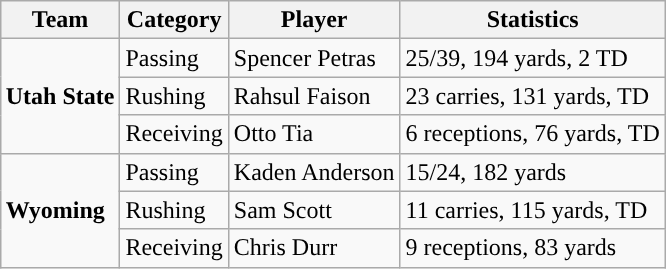<table class="wikitable" style="float: right;">
<tr>
<th>Team</th>
<th>Category</th>
<th>Player</th>
<th>Statistics</th>
</tr>
<tr>
<td rowspan=3><strong>Utah State</strong></td>
<td>Passing</td>
<td>Spencer Petras</td>
<td>25/39, 194 yards, 2 TD</td>
</tr>
<tr>
<td>Rushing</td>
<td>Rahsul Faison</td>
<td>23 carries, 131 yards, TD</td>
</tr>
<tr>
<td>Receiving</td>
<td>Otto Tia</td>
<td>6 receptions, 76 yards, TD</td>
</tr>
<tr>
<td rowspan=3><strong>Wyoming</strong></td>
<td>Passing</td>
<td>Kaden Anderson</td>
<td>15/24, 182 yards</td>
</tr>
<tr>
<td>Rushing</td>
<td>Sam Scott</td>
<td>11 carries, 115 yards, TD</td>
</tr>
<tr>
<td>Receiving</td>
<td>Chris Durr</td>
<td>9 receptions, 83 yards</td>
</tr>
</table>
